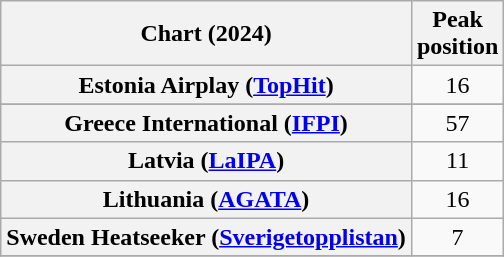<table class="wikitable sortable plainrowheaders" style="text-align:center">
<tr>
<th scope="col">Chart (2024)</th>
<th scope="col">Peak<br>position</th>
</tr>
<tr>
<th scope="row">Estonia Airplay (<a href='#'>TopHit</a>)</th>
<td>16</td>
</tr>
<tr>
</tr>
<tr>
<th scope="row">Greece International (<a href='#'>IFPI</a>)</th>
<td>57</td>
</tr>
<tr>
<th scope="row">Latvia (<a href='#'>LaIPA</a>)</th>
<td>11</td>
</tr>
<tr>
<th scope="row">Lithuania (<a href='#'>AGATA</a>)</th>
<td>16</td>
</tr>
<tr>
<th scope="row">Sweden Heatseeker (<a href='#'>Sverigetopplistan</a>)</th>
<td>7</td>
</tr>
<tr>
</tr>
</table>
